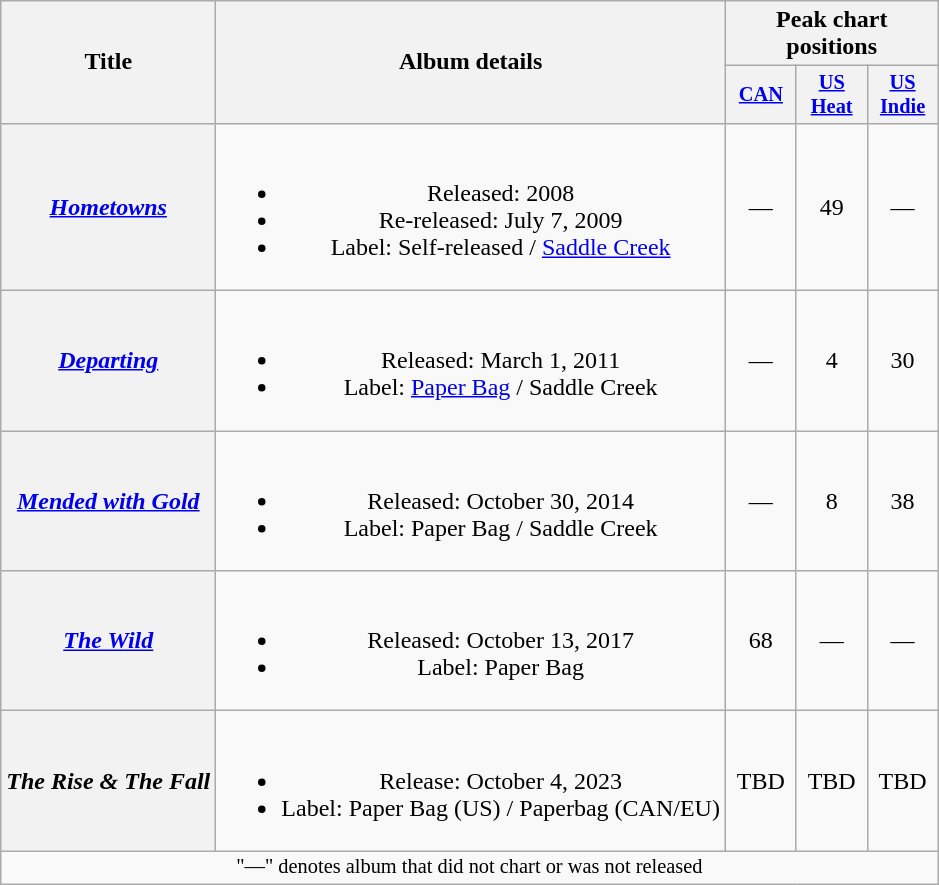<table class="wikitable plainrowheaders" style="text-align:center;">
<tr>
<th scope="col" rowspan="2">Title</th>
<th scope="col" rowspan="2">Album details</th>
<th scope="col" colspan="3">Peak chart positions</th>
</tr>
<tr>
<th scope="col" style="width:3em;font-size:85%;"><a href='#'>CAN</a><br></th>
<th scope="col" style="width:3em;font-size:85%;"><a href='#'>US Heat</a><br></th>
<th scope="col" style="width:3em;font-size:85%;"><a href='#'>US Indie</a><br></th>
</tr>
<tr>
<th scope="row"><em><a href='#'>Hometowns</a></em></th>
<td><br><ul><li>Released: 2008</li><li>Re-released: July 7, 2009</li><li>Label: Self-released / <a href='#'>Saddle Creek</a></li></ul></td>
<td>—</td>
<td>49</td>
<td>—</td>
</tr>
<tr>
<th scope="row"><em><a href='#'>Departing</a></em></th>
<td><br><ul><li>Released: March 1, 2011</li><li>Label: <a href='#'>Paper Bag</a> / Saddle Creek</li></ul></td>
<td>—</td>
<td>4</td>
<td>30</td>
</tr>
<tr>
<th scope="row"><em><a href='#'>Mended with Gold</a></em></th>
<td><br><ul><li>Released: October 30, 2014</li><li>Label: Paper Bag / Saddle Creek</li></ul></td>
<td>—</td>
<td>8</td>
<td>38</td>
</tr>
<tr>
<th scope="row"><em><a href='#'>The Wild</a></em></th>
<td><br><ul><li>Released: October 13, 2017</li><li>Label: Paper Bag</li></ul></td>
<td>68</td>
<td>—</td>
<td>—</td>
</tr>
<tr>
<th scope="row"><em>The Rise & The Fall</em> </th>
<td><br><ul><li>Release: October 4, 2023</li><li>Label: Paper Bag (US) / Paperbag (CAN/EU)</li></ul></td>
<td>TBD</td>
<td>TBD</td>
<td>TBD</td>
</tr>
<tr>
<td colspan="18" style="text-align:center; font-size:85%;">"—" denotes album that did not chart or was not released</td>
</tr>
</table>
